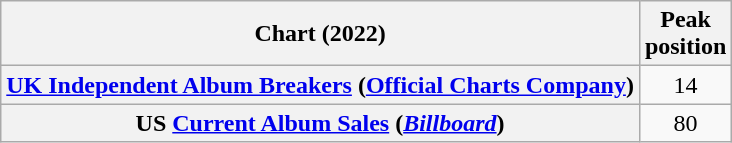<table class="wikitable sortable plainrowheaders" style="text-align:center">
<tr>
<th scope="col">Chart (2022)</th>
<th scope="col">Peak<br>position</th>
</tr>
<tr>
<th scope="row"><a href='#'>UK Independent Album Breakers</a> (<a href='#'>Official Charts Company</a>)</th>
<td>14</td>
</tr>
<tr>
<th scope="row">US <a href='#'>Current Album Sales</a> (<em><a href='#'>Billboard</a></em>)</th>
<td>80</td>
</tr>
</table>
